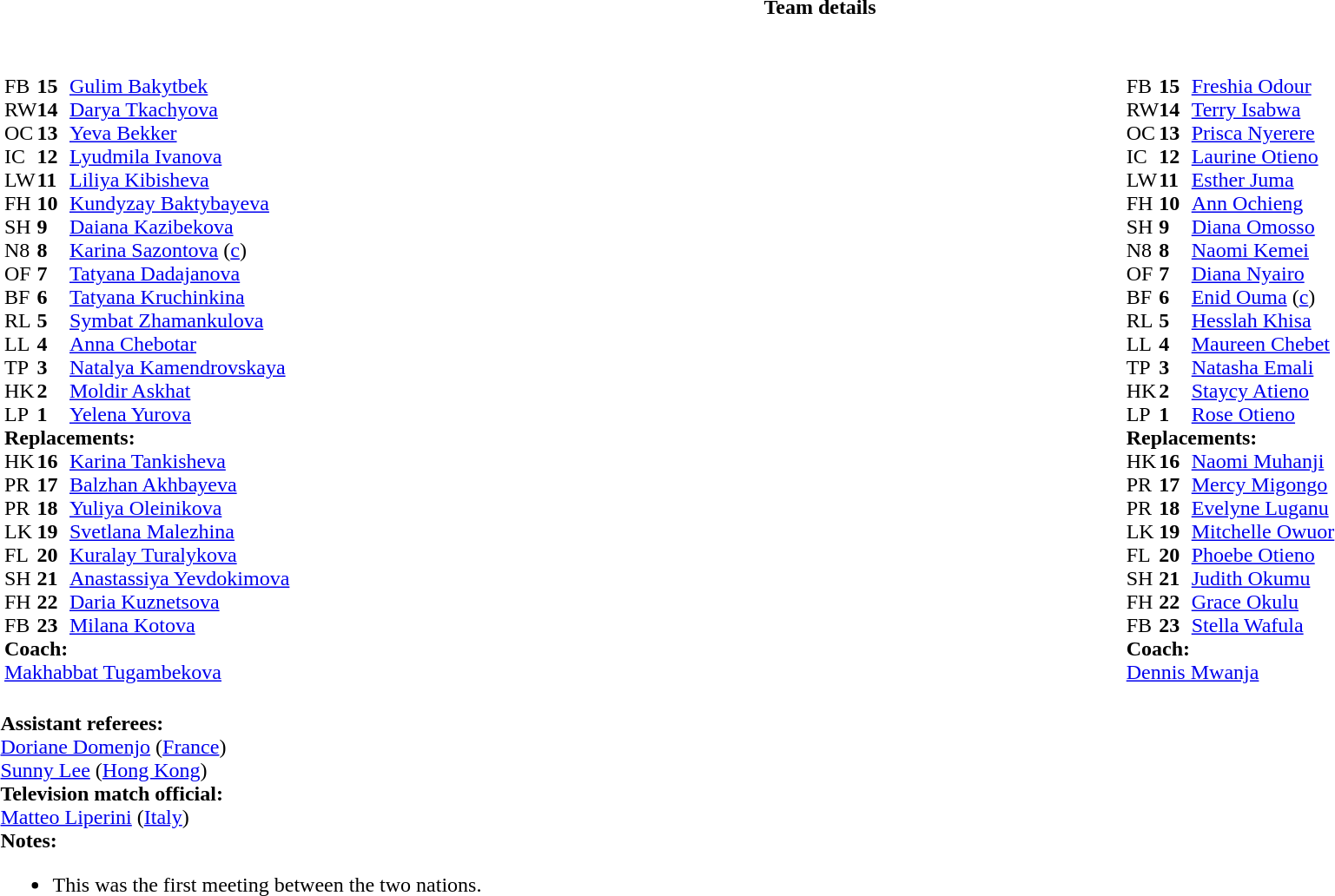<table border="0" style="width:100%;" class="collapsible collapsed">
<tr>
<th>Team details</th>
</tr>
<tr>
<td><br><table width="100%">
<tr>
<td style="vertical-align:top; width:50%"><br><table cellspacing="0" cellpadding="0">
<tr>
<th width="25"></th>
<th width="25"></th>
</tr>
<tr>
<td>FB</td>
<td><strong>15</strong></td>
<td><a href='#'>Gulim Bakytbek</a></td>
</tr>
<tr>
<td>RW</td>
<td><strong>14</strong></td>
<td><a href='#'>Darya Tkachyova</a></td>
</tr>
<tr>
<td>OC</td>
<td><strong>13</strong></td>
<td><a href='#'>Yeva Bekker</a></td>
</tr>
<tr>
<td>IC</td>
<td><strong>12</strong></td>
<td><a href='#'>Lyudmila Ivanova</a></td>
</tr>
<tr>
<td>LW</td>
<td><strong>11</strong></td>
<td><a href='#'>Liliya Kibisheva</a></td>
</tr>
<tr>
<td>FH</td>
<td><strong>10</strong></td>
<td><a href='#'>Kundyzay Baktybayeva</a></td>
<td></td>
<td></td>
</tr>
<tr>
<td>SH</td>
<td><strong>9</strong></td>
<td><a href='#'>Daiana Kazibekova</a></td>
</tr>
<tr>
<td>N8</td>
<td><strong>8</strong></td>
<td><a href='#'>Karina Sazontova</a> (<a href='#'>c</a>)</td>
</tr>
<tr>
<td>OF</td>
<td><strong>7</strong></td>
<td><a href='#'>Tatyana Dadajanova</a></td>
<td></td>
<td></td>
</tr>
<tr>
<td>BF</td>
<td><strong>6</strong></td>
<td><a href='#'>Tatyana Kruchinkina</a></td>
<td></td>
<td></td>
</tr>
<tr>
<td>RL</td>
<td><strong>5</strong></td>
<td><a href='#'>Symbat Zhamankulova</a></td>
<td></td>
<td></td>
</tr>
<tr>
<td>LL</td>
<td><strong>4</strong></td>
<td><a href='#'>Anna Chebotar</a></td>
</tr>
<tr>
<td>TP</td>
<td><strong>3</strong></td>
<td><a href='#'>Natalya Kamendrovskaya</a></td>
</tr>
<tr>
<td>HK</td>
<td><strong>2</strong></td>
<td><a href='#'>Moldir Askhat</a></td>
<td></td>
<td></td>
</tr>
<tr>
<td>LP</td>
<td><strong>1</strong></td>
<td><a href='#'>Yelena Yurova</a></td>
</tr>
<tr>
<td colspan=3><strong>Replacements:</strong></td>
</tr>
<tr>
<td>HK</td>
<td><strong>16</strong></td>
<td><a href='#'>Karina Tankisheva</a></td>
<td></td>
<td></td>
</tr>
<tr>
<td>PR</td>
<td><strong>17</strong></td>
<td><a href='#'>Balzhan Akhbayeva</a></td>
</tr>
<tr>
<td>PR</td>
<td><strong>18</strong></td>
<td><a href='#'>Yuliya Oleinikova</a></td>
</tr>
<tr>
<td>LK</td>
<td><strong>19</strong></td>
<td><a href='#'>Svetlana Malezhina</a></td>
<td></td>
<td></td>
</tr>
<tr>
<td>FL</td>
<td><strong>20</strong></td>
<td><a href='#'>Kuralay Turalykova</a></td>
<td></td>
<td></td>
</tr>
<tr>
<td>SH</td>
<td><strong>21</strong></td>
<td><a href='#'>Anastassiya Yevdokimova</a></td>
</tr>
<tr>
<td>FH</td>
<td><strong>22</strong></td>
<td><a href='#'>Daria Kuznetsova</a></td>
<td></td>
<td></td>
</tr>
<tr>
<td>FB</td>
<td><strong>23</strong></td>
<td><a href='#'>Milana Kotova</a></td>
</tr>
<tr>
<td colspan=3><strong>Coach:</strong></td>
</tr>
<tr>
<td colspan="4"> <a href='#'>Makhabbat Tugambekova</a></td>
</tr>
</table>
</td>
<td style="vertical-align:top"></td>
<td style="vertical-align:top; width:50%"><br><table cellspacing="0" cellpadding="0" style="margin:auto">
<tr>
<th width="25"></th>
<th width="25"></th>
</tr>
<tr>
<td>FB</td>
<td><strong>15</strong></td>
<td><a href='#'>Freshia Odour</a></td>
<td></td>
<td></td>
</tr>
<tr>
<td>RW</td>
<td><strong>14</strong></td>
<td><a href='#'>Terry Isabwa</a></td>
</tr>
<tr>
<td>OC</td>
<td><strong>13</strong></td>
<td><a href='#'>Prisca Nyerere</a></td>
</tr>
<tr>
<td>IC</td>
<td><strong>12</strong></td>
<td><a href='#'>Laurine Otieno</a></td>
<td></td>
<td></td>
</tr>
<tr>
<td>LW</td>
<td><strong>11</strong></td>
<td><a href='#'>Esther Juma</a></td>
</tr>
<tr>
<td>FH</td>
<td><strong>10</strong></td>
<td><a href='#'>Ann Ochieng</a></td>
<td></td>
<td></td>
</tr>
<tr>
<td>SH</td>
<td><strong>9</strong></td>
<td><a href='#'>Diana Omosso</a></td>
</tr>
<tr>
<td>N8</td>
<td><strong>8</strong></td>
<td><a href='#'>Naomi Kemei</a></td>
</tr>
<tr>
<td>OF</td>
<td><strong>7</strong></td>
<td><a href='#'>Diana Nyairo</a></td>
<td></td>
<td></td>
</tr>
<tr>
<td>BF</td>
<td><strong>6</strong></td>
<td><a href='#'>Enid Ouma</a> (<a href='#'>c</a>)</td>
<td></td>
<td></td>
</tr>
<tr>
<td>RL</td>
<td><strong>5</strong></td>
<td><a href='#'>Hesslah Khisa</a></td>
</tr>
<tr>
<td>LL</td>
<td><strong>4</strong></td>
<td><a href='#'>Maureen Chebet</a></td>
</tr>
<tr>
<td>TP</td>
<td><strong>3</strong></td>
<td><a href='#'>Natasha Emali</a></td>
<td></td>
<td></td>
</tr>
<tr>
<td>HK</td>
<td><strong>2</strong></td>
<td><a href='#'>Staycy Atieno</a></td>
<td></td>
<td></td>
</tr>
<tr>
<td>LP</td>
<td><strong>1</strong></td>
<td><a href='#'>Rose Otieno</a></td>
<td></td>
<td></td>
</tr>
<tr>
<td colspan=3><strong>Replacements:</strong></td>
</tr>
<tr>
<td>HK</td>
<td><strong>16</strong></td>
<td><a href='#'>Naomi Muhanji</a></td>
<td></td>
<td></td>
</tr>
<tr>
<td>PR</td>
<td><strong>17</strong></td>
<td><a href='#'>Mercy Migongo</a></td>
<td></td>
<td></td>
</tr>
<tr>
<td>PR</td>
<td><strong>18</strong></td>
<td><a href='#'>Evelyne Luganu</a></td>
<td></td>
<td></td>
</tr>
<tr>
<td>LK</td>
<td><strong>19</strong></td>
<td><a href='#'>Mitchelle Owuor</a></td>
<td></td>
<td></td>
</tr>
<tr>
<td>FL</td>
<td><strong>20</strong></td>
<td><a href='#'>Phoebe Otieno</a></td>
<td></td>
<td></td>
</tr>
<tr>
<td>SH</td>
<td><strong>21</strong></td>
<td><a href='#'>Judith Okumu</a></td>
<td></td>
<td></td>
</tr>
<tr>
<td>FH</td>
<td><strong>22</strong></td>
<td><a href='#'>Grace Okulu</a></td>
<td></td>
<td></td>
</tr>
<tr>
<td>FB</td>
<td><strong>23</strong></td>
<td><a href='#'>Stella Wafula</a></td>
<td></td>
<td></td>
</tr>
<tr>
<td colspan=3><strong>Coach:</strong></td>
</tr>
<tr>
<td colspan="4"> <a href='#'>Dennis Mwanja</a></td>
</tr>
</table>
</td>
</tr>
</table>
<br><strong>Assistant referees:</strong>
<br><a href='#'>Doriane Domenjo</a> (<a href='#'>France</a>)
<br><a href='#'>Sunny Lee</a> (<a href='#'>Hong Kong</a>)
<br><strong>Television match official:</strong>
<br><a href='#'>Matteo Liperini</a> (<a href='#'>Italy</a>)<br><strong>Notes:</strong><ul><li>This was the first meeting between the two nations.</li></ul></td>
</tr>
</table>
